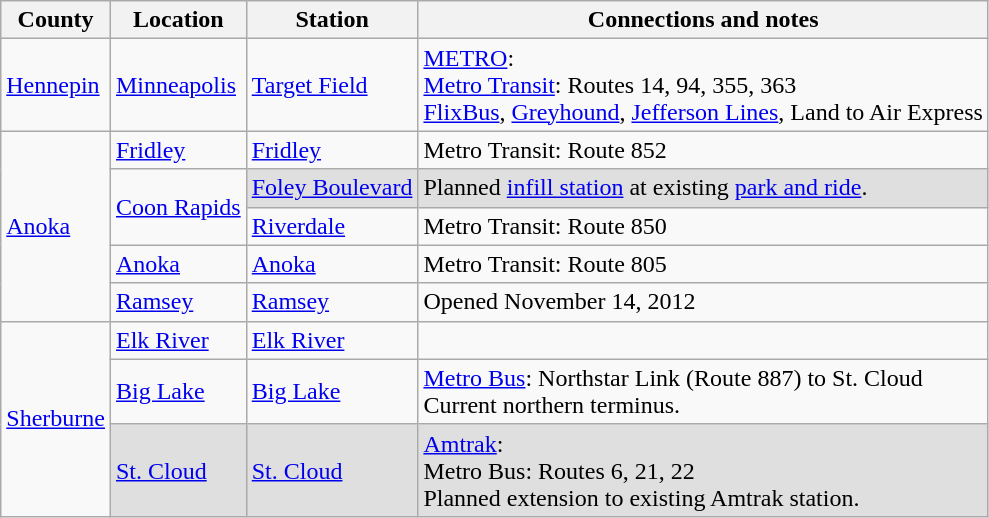<table class="wikitable">
<tr>
<th>County</th>
<th>Location</th>
<th>Station</th>
<th>Connections and notes</th>
</tr>
<tr>
<td><a href='#'>Hennepin</a></td>
<td><a href='#'>Minneapolis</a></td>
<td><a href='#'>Target Field</a></td>
<td> <a href='#'>METRO</a>:  <br> <a href='#'>Metro Transit</a>: Routes 14, 94, 355, 363<br> <a href='#'>FlixBus</a>, <a href='#'>Greyhound</a>, <a href='#'>Jefferson Lines</a>, Land to Air Express</td>
</tr>
<tr>
<td rowspan=5><a href='#'>Anoka</a></td>
<td><a href='#'>Fridley</a></td>
<td><a href='#'>Fridley</a></td>
<td> Metro Transit: Route 852</td>
</tr>
<tr>
<td rowspan=2><a href='#'>Coon Rapids</a></td>
<td bgcolor=dfdfdf><a href='#'>Foley Boulevard</a></td>
<td bgcolor=dfdfdf>Planned <a href='#'>infill station</a> at existing <a href='#'>park and ride</a>.</td>
</tr>
<tr>
<td><a href='#'>Riverdale</a></td>
<td> Metro Transit: Route 850</td>
</tr>
<tr>
<td><a href='#'>Anoka</a></td>
<td><a href='#'>Anoka</a></td>
<td> Metro Transit: Route 805</td>
</tr>
<tr>
<td><a href='#'>Ramsey</a></td>
<td><a href='#'>Ramsey</a></td>
<td>Opened November 14, 2012</td>
</tr>
<tr>
<td rowspan=3><a href='#'>Sherburne</a></td>
<td><a href='#'>Elk River</a></td>
<td><a href='#'>Elk River</a></td>
<td></td>
</tr>
<tr>
<td><a href='#'>Big Lake</a></td>
<td><a href='#'>Big Lake</a></td>
<td> <a href='#'>Metro Bus</a>: Northstar Link (Route 887) to St. Cloud<br>Current northern terminus.</td>
</tr>
<tr bgcolor=dfdfdf>
<td><a href='#'>St. Cloud</a></td>
<td><a href='#'>St. Cloud</a></td>
<td> <a href='#'>Amtrak</a>: <br> Metro Bus: Routes 6, 21, 22<br>Planned extension to existing Amtrak station.</td>
</tr>
</table>
